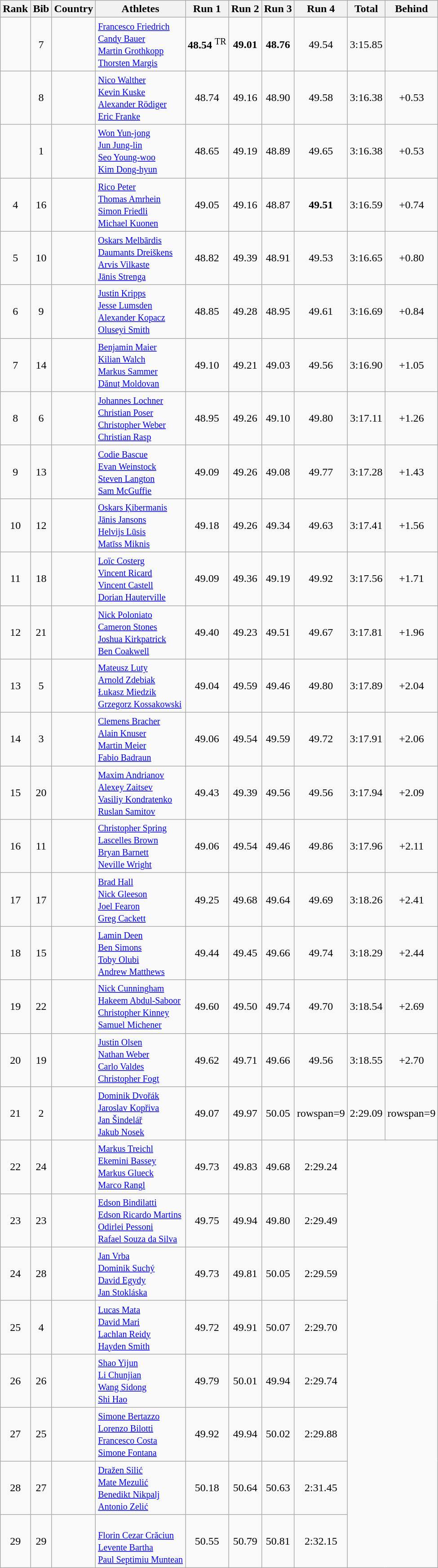<table class="wikitable sortable" style="text-align:center">
<tr>
<th>Rank</th>
<th>Bib</th>
<th>Country</th>
<th>Athletes</th>
<th>Run 1</th>
<th>Run 2</th>
<th>Run 3</th>
<th>Run 4</th>
<th>Total</th>
<th>Behind</th>
</tr>
<tr>
<td></td>
<td>7</td>
<td align="left"></td>
<td align="left"><small><a href='#'>Francesco Friedrich</a><br><a href='#'>Candy Bauer</a><br><a href='#'>Martin Grothkopp</a><br><a href='#'>Thorsten Margis</a> </small></td>
<td><strong>48.54</strong> <sup>TR</sup></td>
<td><strong>49.01</strong></td>
<td><strong>48.76</strong></td>
<td>49.54</td>
<td>3:15.85</td>
<td></td>
</tr>
<tr>
<td></td>
<td>8</td>
<td align="left"></td>
<td align="left"><small><a href='#'>Nico Walther</a><br><a href='#'>Kevin Kuske</a><br><a href='#'>Alexander Rödiger</a><br><a href='#'>Eric Franke</a></small></td>
<td>48.74</td>
<td>49.16</td>
<td>48.90</td>
<td>49.58</td>
<td>3:16.38</td>
<td>+0.53</td>
</tr>
<tr>
<td></td>
<td>1</td>
<td align="left"></td>
<td align="left"><small><a href='#'>Won Yun-jong</a><br><a href='#'>Jun Jung-lin</a><br><a href='#'>Seo Young-woo</a><br><a href='#'>Kim Dong-hyun</a> </small></td>
<td>48.65</td>
<td>49.19</td>
<td>48.89</td>
<td>49.65</td>
<td>3:16.38</td>
<td>+0.53</td>
</tr>
<tr>
<td>4</td>
<td>16</td>
<td align="left"></td>
<td align="left"><small><a href='#'>Rico Peter</a><br><a href='#'>Thomas Amrhein</a><br><a href='#'>Simon Friedli</a><br><a href='#'>Michael Kuonen</a></small></td>
<td>49.05</td>
<td>49.16</td>
<td>48.87</td>
<td><strong>49.51</strong></td>
<td>3:16.59</td>
<td>+0.74</td>
</tr>
<tr>
<td>5</td>
<td>10</td>
<td align="left"></td>
<td align="left"><small><a href='#'>Oskars Melbārdis</a><br><a href='#'>Daumants Dreiškens</a><br><a href='#'>Arvis Vilkaste</a><br><a href='#'>Jānis Strenga</a> </small></td>
<td>48.82</td>
<td>49.39</td>
<td>48.91</td>
<td>49.53</td>
<td>3:16.65</td>
<td>+0.80</td>
</tr>
<tr>
<td>6</td>
<td>9</td>
<td align="left"></td>
<td align="left"><small><a href='#'>Justin Kripps</a><br><a href='#'>Jesse Lumsden</a><br><a href='#'>Alexander Kopacz</a><br><a href='#'>Oluseyi Smith</a> </small></td>
<td>48.85</td>
<td>49.28</td>
<td>48.95</td>
<td>49.61</td>
<td>3:16.69</td>
<td>+0.84</td>
</tr>
<tr>
<td>7</td>
<td>14</td>
<td align="left"></td>
<td align="left"><small><a href='#'>Benjamin Maier</a><br><a href='#'>Kilian Walch</a><br><a href='#'>Markus Sammer</a><br><a href='#'>Dănuț Moldovan</a></small></td>
<td>49.10</td>
<td>49.21</td>
<td>49.03</td>
<td>49.56</td>
<td>3:16.90</td>
<td>+1.05</td>
</tr>
<tr>
<td>8</td>
<td>6</td>
<td align="left"></td>
<td align="left"><small><a href='#'>Johannes Lochner</a><br><a href='#'>Christian Poser</a><br><a href='#'>Christopher Weber</a><br><a href='#'>Christian Rasp</a> </small></td>
<td>48.95</td>
<td>49.26</td>
<td>49.10</td>
<td>49.80</td>
<td>3:17.11</td>
<td>+1.26</td>
</tr>
<tr>
<td>9</td>
<td>13</td>
<td align="left"></td>
<td align="left"><small><a href='#'>Codie Bascue</a><br><a href='#'>Evan Weinstock</a><br><a href='#'>Steven Langton</a><br><a href='#'>Sam McGuffie</a></small></td>
<td>49.09</td>
<td>49.26</td>
<td>49.08</td>
<td>49.77</td>
<td>3:17.28</td>
<td>+1.43</td>
</tr>
<tr>
<td>10</td>
<td>12</td>
<td align="left"></td>
<td align="left"><small><a href='#'>Oskars Ķibermanis</a><br><a href='#'>Jānis Jansons</a><br><a href='#'>Helvijs Lūsis</a><br><a href='#'>Matīss Miknis</a></small></td>
<td>49.18</td>
<td>49.26</td>
<td>49.34</td>
<td>49.63</td>
<td>3:17.41</td>
<td>+1.56</td>
</tr>
<tr>
<td>11</td>
<td>18</td>
<td align="left"></td>
<td align="left"><small><a href='#'>Loïc Costerg</a><br><a href='#'>Vincent Ricard</a><br><a href='#'>Vincent Castell</a><br><a href='#'>Dorian Hauterville</a></small></td>
<td>49.09</td>
<td>49.36</td>
<td>49.19</td>
<td>49.92</td>
<td>3:17.56</td>
<td>+1.71</td>
</tr>
<tr>
<td>12</td>
<td>21</td>
<td align="left"></td>
<td align="left"><small><a href='#'>Nick Poloniato</a><br><a href='#'>Cameron Stones</a><br><a href='#'>Joshua Kirkpatrick</a><br><a href='#'>Ben Coakwell</a> </small></td>
<td>49.40</td>
<td>49.23</td>
<td>49.51</td>
<td>49.67</td>
<td>3:17.81</td>
<td>+1.96</td>
</tr>
<tr>
<td>13</td>
<td>5</td>
<td align="left"></td>
<td align="left"><small><a href='#'>Mateusz Luty</a><br><a href='#'>Arnold Zdebiak</a> <br> <a href='#'>Łukasz Miedzik</a><br><a href='#'>Grzegorz Kossakowski</a></small></td>
<td>49.04</td>
<td>49.59</td>
<td>49.46</td>
<td>49.80</td>
<td>3:17.89</td>
<td>+2.04</td>
</tr>
<tr>
<td>14</td>
<td>3</td>
<td align="left"></td>
<td align="left"><small><a href='#'>Clemens Bracher</a><br><a href='#'>Alain Knuser</a><br><a href='#'>Martin Meier</a><br><a href='#'>Fabio Badraun</a></small></td>
<td>49.06</td>
<td>49.54</td>
<td>49.59</td>
<td>49.72</td>
<td>3:17.91</td>
<td>+2.06</td>
</tr>
<tr>
<td>15</td>
<td>20</td>
<td align="left"></td>
<td align="left"><small><a href='#'>Maxim Andrianov</a><br><a href='#'>Alexey Zaitsev</a><br><a href='#'>Vasiliy Kondratenko</a><br><a href='#'>Ruslan Samitov</a></small></td>
<td>49.43</td>
<td>49.39</td>
<td>49.56</td>
<td>49.56</td>
<td>3:17.94</td>
<td>+2.09</td>
</tr>
<tr>
<td>16</td>
<td>11</td>
<td align="left"></td>
<td align="left"><small><a href='#'>Christopher Spring</a><br><a href='#'>Lascelles Brown</a><br><a href='#'>Bryan Barnett</a><br><a href='#'>Neville Wright</a></small></td>
<td>49.06</td>
<td>49.54</td>
<td>49.46</td>
<td>49.86</td>
<td>3:17.96</td>
<td>+2.11</td>
</tr>
<tr>
<td>17</td>
<td>17</td>
<td align="left"></td>
<td align="left"><small><a href='#'>Brad Hall</a><br><a href='#'>Nick  Gleeson</a><br><a href='#'>Joel Fearon</a><br><a href='#'>Greg Cackett</a> </small></td>
<td>49.25</td>
<td>49.68</td>
<td>49.64</td>
<td>49.69</td>
<td>3:18.26</td>
<td>+2.41</td>
</tr>
<tr>
<td>18</td>
<td>15</td>
<td align="left"></td>
<td align="left"><small><a href='#'>Lamin Deen</a><br><a href='#'>Ben Simons</a><br><a href='#'>Toby Olubi</a> <br><a href='#'>Andrew Matthews</a></small></td>
<td>49.44</td>
<td>49.45</td>
<td>49.66</td>
<td>49.74</td>
<td>3:18.29</td>
<td>+2.44</td>
</tr>
<tr>
<td>19</td>
<td>22</td>
<td align="left"></td>
<td align="left"><small><a href='#'>Nick Cunningham</a><br><a href='#'>Hakeem Abdul-Saboor</a><br><a href='#'>Christopher Kinney</a><br><a href='#'>Samuel Michener</a> </small></td>
<td>49.60</td>
<td>49.50</td>
<td>49.74</td>
<td>49.70</td>
<td>3:18.54</td>
<td>+2.69</td>
</tr>
<tr>
<td>20</td>
<td>19</td>
<td align="left"></td>
<td align="left"><small><a href='#'>Justin Olsen</a><br><a href='#'>Nathan Weber</a><br><a href='#'>Carlo Valdes</a><br><a href='#'>Christopher Fogt</a></small></td>
<td>49.62</td>
<td>49.71</td>
<td>49.66</td>
<td>49.56</td>
<td>3:18.55</td>
<td>+2.70</td>
</tr>
<tr>
<td>21</td>
<td>2</td>
<td align="left"></td>
<td align="left"><small><a href='#'>Dominik Dvořák</a><br><a href='#'>Jaroslav Kopřiva</a><br><a href='#'>Jan Šindelář</a><br><a href='#'>Jakub Nosek</a> </small></td>
<td>49.07</td>
<td>49.97</td>
<td>50.05</td>
<td>rowspan=9 </td>
<td>2:29.09</td>
<td>rowspan=9 </td>
</tr>
<tr>
<td>22</td>
<td>24</td>
<td align="left"></td>
<td align="left"><small><a href='#'>Markus Treichl</a><br><a href='#'>Ekemini Bassey</a><br><a href='#'>Markus Glueck</a><br><a href='#'>Marco Rangl</a></small></td>
<td>49.73</td>
<td>49.83</td>
<td>49.68</td>
<td>2:29.24</td>
</tr>
<tr>
<td>23</td>
<td>23</td>
<td align="left"></td>
<td align="left"><small><a href='#'>Edson Bindilatti</a><br><a href='#'>Edson Ricardo Martins</a><br><a href='#'>Odirlei Pessoni</a><br><a href='#'>Rafael Souza da Silva</a></small></td>
<td>49.75</td>
<td>49.94</td>
<td>49.80</td>
<td>2:29.49</td>
</tr>
<tr>
<td>24</td>
<td>28</td>
<td align="left"></td>
<td align="left"><small><a href='#'>Jan Vrba</a><br><a href='#'>Dominik Suchý</a><br><a href='#'>David Egydy</a><br><a href='#'>Jan Stokláska</a></small></td>
<td>49.73</td>
<td>49.81</td>
<td>50.05</td>
<td>2:29.59</td>
</tr>
<tr>
<td>25</td>
<td>4</td>
<td align="left"></td>
<td align="left"><small><a href='#'>Lucas Mata</a><br><a href='#'>David Mari</a><br><a href='#'>Lachlan Reidy</a><br><a href='#'>Hayden Smith</a> </small></td>
<td>49.72</td>
<td>49.91</td>
<td>50.07</td>
<td>2:29.70</td>
</tr>
<tr>
<td>26</td>
<td>26</td>
<td align="left"></td>
<td align="left"><small><a href='#'>Shao Yijun</a><br><a href='#'>Li Chunjian</a><br><a href='#'>Wang Sidong</a><br><a href='#'>Shi Hao</a></small></td>
<td>49.79</td>
<td>50.01</td>
<td>49.94</td>
<td>2:29.74</td>
</tr>
<tr>
<td>27</td>
<td>25</td>
<td align="left"></td>
<td align="left"><small><a href='#'>Simone Bertazzo</a><br><a href='#'>Lorenzo Bilotti</a><br><a href='#'>Francesco Costa</a><br><a href='#'>Simone Fontana</a> </small></td>
<td>49.92</td>
<td>49.94</td>
<td>50.02</td>
<td>2:29.88</td>
</tr>
<tr>
<td>28</td>
<td>27</td>
<td align="left"></td>
<td align="left"><small><a href='#'>Dražen Silić</a><br><a href='#'>Mate Mezulić</a><br><a href='#'>Benedikt Nikpalj</a><br><a href='#'>Antonio Zelić</a> </small></td>
<td>50.18</td>
<td>50.64</td>
<td>50.63</td>
<td>2:31.45</td>
</tr>
<tr>
<td>29</td>
<td>29</td>
<td align="left"></td>
<td align="left"><small><br><a href='#'>Florin Cezar Crăciun</a><br><a href='#'>Levente Bartha</a><br><a href='#'>Paul Septimiu Muntean</a></small></td>
<td>50.55</td>
<td>50.79</td>
<td>50.81</td>
<td>2:32.15</td>
</tr>
</table>
